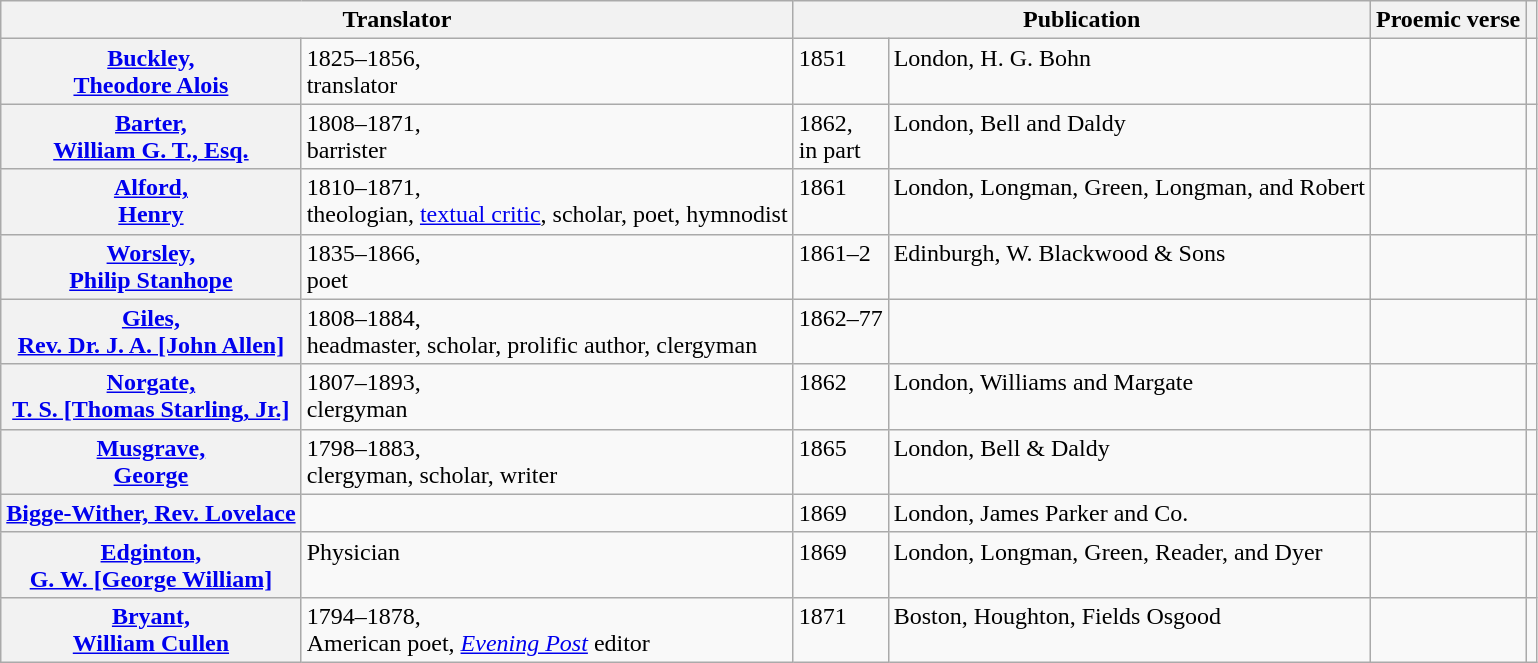<table class="wikitable" ">
<tr>
<th scope="col" colspan="2">Translator</th>
<th scope="col" colspan="2">Publication</th>
<th scope="col">Proemic verse</th>
<th scope="col"></th>
</tr>
<tr valign="top">
<th><a href='#'>Buckley,<br>Theodore Alois</a></th>
<td>1825–1856,<br>translator</td>
<td>1851</td>
<td>London, H. G. Bohn</td>
<td><blockquote></blockquote></td>
<td></td>
</tr>
<tr valign="top">
<th><a href='#'>Barter,<br>William G. T., Esq.</a></th>
<td>1808–1871,<br>barrister<br></td>
<td>1862,<br>in part</td>
<td>London, Bell and Daldy</td>
<td style=white-space:nowrap><br><blockquote></blockquote></td>
<td></td>
</tr>
<tr valign="top">
<th><a href='#'>Alford,<br>Henry</a></th>
<td>1810–1871,<br>theologian, <a href='#'>textual critic</a>, scholar, poet, hymnodist</td>
<td>1861</td>
<td>London, Longman, Green, Longman, and Robert</td>
<td><blockquote></blockquote></td>
<td></td>
</tr>
<tr valign="top">
<th><a href='#'>Worsley,<br>Philip Stanhope</a></th>
<td>1835–1866,<br>poet</td>
<td>1861–2</td>
<td>Edinburgh, W. Blackwood & Sons</td>
<td><blockquote></blockquote></td>
<td></td>
</tr>
<tr valign="top">
<th><a href='#'>Giles,<br>Rev. Dr. J. A. [John Allen]</a></th>
<td>1808–1884,<br>headmaster, scholar, prolific author, clergyman</td>
<td>1862–77</td>
<td> </td>
<td><blockquote></blockquote></td>
<td></td>
</tr>
<tr valign="top">
<th><a href='#'>Norgate,<br>T. S. [Thomas Starling, Jr.]</a></th>
<td>1807–1893,<br>clergyman</td>
<td>1862</td>
<td>London, Williams and Margate</td>
<td style=white-space:nowrap><br><blockquote></blockquote></td>
<td></td>
</tr>
<tr valign="top">
<th><a href='#'>Musgrave,<br>George</a></th>
<td>1798–1883,<br>clergyman, scholar, writer</td>
<td>1865</td>
<td>London, Bell & Daldy</td>
<td><blockquote></blockquote></td>
<td></td>
</tr>
<tr valign="top">
<th><a href='#'>Bigge-Wither, Rev. Lovelace</a></th>
<td> </td>
<td>1869</td>
<td>London, James Parker and Co.</td>
<td><blockquote></blockquote></td>
<td></td>
</tr>
<tr valign="top">
<th><a href='#'>Edginton,<br>G. W. [George William]</a></th>
<td>Physician</td>
<td>1869</td>
<td>London, Longman, Green, Reader, and Dyer</td>
<td><blockquote></blockquote></td>
<td></td>
</tr>
<tr valign="top">
<th><a href='#'>Bryant,<br>William Cullen</a></th>
<td>1794–1878,<br>American poet, <em><a href='#'>Evening Post</a></em> editor</td>
<td>1871</td>
<td>Boston, Houghton, Fields Osgood</td>
<td><blockquote></blockquote></td>
<td></td>
</tr>
</table>
